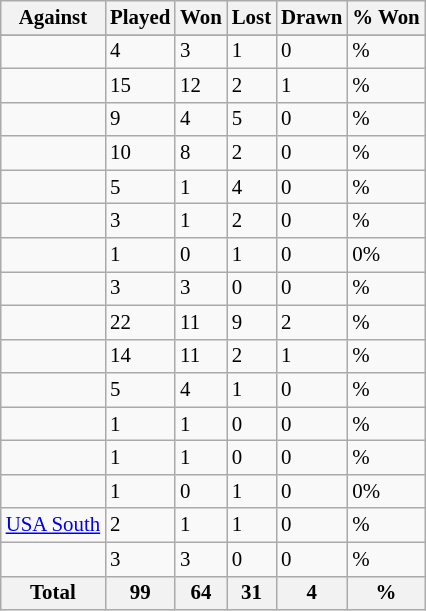<table class="sortable wikitable" style="font-size: 87%;">
<tr>
<th>Against</th>
<th>Played</th>
<th>Won</th>
<th>Lost</th>
<th>Drawn</th>
<th>% Won</th>
</tr>
<tr bgcolor="#d0ffd0" align="center">
</tr>
<tr>
<td align="left"></td>
<td>4</td>
<td>3</td>
<td>1</td>
<td>0</td>
<td>%</td>
</tr>
<tr>
<td align="left"></td>
<td>15</td>
<td>12</td>
<td>2</td>
<td>1</td>
<td>%</td>
</tr>
<tr>
<td align="left"></td>
<td>9</td>
<td>4</td>
<td>5</td>
<td>0</td>
<td>%</td>
</tr>
<tr>
<td align="left"></td>
<td>10</td>
<td>8</td>
<td>2</td>
<td>0</td>
<td>%</td>
</tr>
<tr>
<td align="left"></td>
<td>5</td>
<td>1</td>
<td>4</td>
<td>0</td>
<td>%</td>
</tr>
<tr>
<td align="left"></td>
<td>3</td>
<td>1</td>
<td>2</td>
<td>0</td>
<td>%</td>
</tr>
<tr>
<td align="left"></td>
<td>1</td>
<td>0</td>
<td>1</td>
<td>0</td>
<td>0%</td>
</tr>
<tr>
<td align="left"></td>
<td>3</td>
<td>3</td>
<td>0</td>
<td>0</td>
<td>%</td>
</tr>
<tr>
<td align="left"></td>
<td>22</td>
<td>11</td>
<td>9</td>
<td>2</td>
<td>%</td>
</tr>
<tr>
<td align="left"></td>
<td>14</td>
<td>11</td>
<td>2</td>
<td>1</td>
<td>%</td>
</tr>
<tr>
<td align="left"></td>
<td>5</td>
<td>4</td>
<td>1</td>
<td>0</td>
<td>%</td>
</tr>
<tr>
<td align="left"></td>
<td>1</td>
<td>1</td>
<td>0</td>
<td>0</td>
<td>%</td>
</tr>
<tr>
<td align="left"></td>
<td>1</td>
<td>1</td>
<td>0</td>
<td>0</td>
<td>%</td>
</tr>
<tr>
<td align="left"></td>
<td>1</td>
<td>0</td>
<td>1</td>
<td>0</td>
<td>0%</td>
</tr>
<tr>
<td align="left"> <a href='#'>USA South</a></td>
<td>2</td>
<td>1</td>
<td>1</td>
<td>0</td>
<td>%</td>
</tr>
<tr>
<td align="left"></td>
<td>3</td>
<td>3</td>
<td>0</td>
<td>0</td>
<td>%</td>
</tr>
<tr>
<th>Total</th>
<th><strong>99</strong></th>
<th><strong>64</strong></th>
<th><strong>31</strong></th>
<th><strong>4</strong></th>
<th><strong>%</strong></th>
</tr>
</table>
